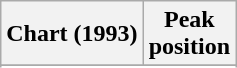<table class="wikitable sortable">
<tr>
<th>Chart (1993)</th>
<th>Peak<br>position</th>
</tr>
<tr>
</tr>
<tr>
</tr>
<tr>
</tr>
<tr>
</tr>
<tr>
</tr>
<tr>
</tr>
<tr>
</tr>
</table>
